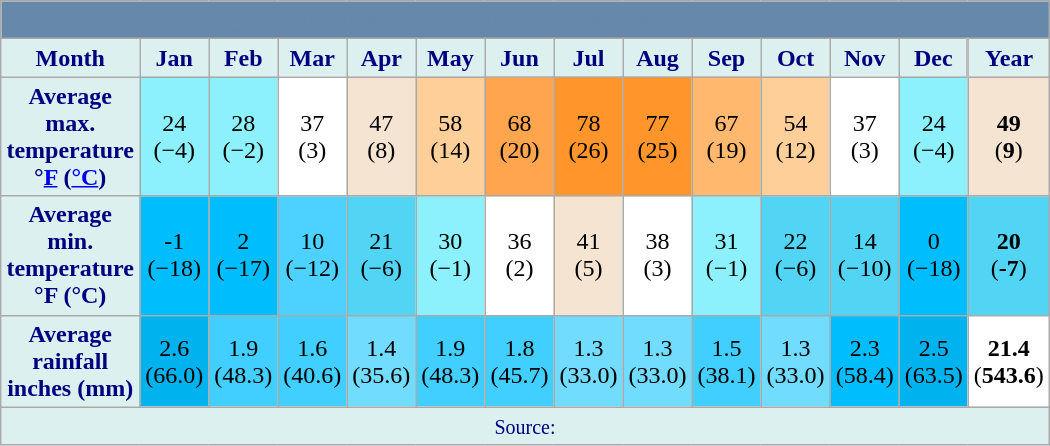<table class="wikitable collapsible" style="width:700px;">
<tr>
<th colspan= "14" style="background: #6688AA; color: #6688AA"><span> Average maximum and minimum temperatures, and average rainfall.</span></th>
</tr>
<tr style="text-align:center;">
<th style="background:#dcf0f0; color:navy; height:17px;">Month</th>
<th style="background:#dcf0f0; color:navy;">Jan</th>
<th style="background:#dcf0f0; color:navy;">Feb</th>
<th style="background:#dcf0f0; color:navy;">Mar</th>
<th style="background:#dcf0f0; color:navy;">Apr</th>
<th style="background:#dcf0f0; color:navy;">May</th>
<th style="background:#dcf0f0; color:navy;">Jun</th>
<th style="background:#dcf0f0; color:navy;">Jul</th>
<th style="background:#dcf0f0; color:navy;">Aug</th>
<th style="background:#dcf0f0; color:navy;">Sep</th>
<th style="background:#dcf0f0; color:navy;">Oct</th>
<th style="background:#dcf0f0; color:navy;">Nov</th>
<th style="background:#dcf0f0; color:navy;">Dec</th>
<th style="background:#dcf0f0; color:navy; border-left:2px solid #bbb;"><strong>Year</strong></th>
</tr>
<tr style="text-align:center;">
<th style="background:#dcf0f0; color:navy; height:16px;">Average max. temperature °<a href='#'>F</a> (<a href='#'>°C</a>)</th>
<td style="background: #8CF1FC;">24<br>(−4)</td>
<td style="background: #8CF1FC;">28<br>(−2)</td>
<td style="background:#fff;">37<br>(3)</td>
<td style="background: #F5E4D1;">47<br>(8)</td>
<td style="background: #FFCF99;">58<br>(14)</td>
<td style="background: #FFA54D;">68<br>(20)</td>
<td style="background: #FF952B;">78<br>(26)</td>
<td style="background: #FF952B;">77<br>(25)</td>
<td style="background: #FFB86D;">67<br>(19)</td>
<td style="background: #FFCF99;">54<br>(12)</td>
<td style="background:#fff;">37<br>(3)</td>
<td style="background: #8CF1FC;">24<br>(−4)</td>
<td style="background: #F5E4D1;"><strong>49</strong><br>(<strong>9</strong>)</td>
</tr>
<tr style="text-align:center;">
<th style="background:#dcf0f0; color:navy;">Average min. temperature<br>°F (°C)</th>
<td style="background: #00BEFE;">-1<br>(−18)</td>
<td style="background: #00BEFE;">2<br>(−17)</td>
<td style="background: #4DD2FF;">10<br>(−12)</td>
<td style="background: #52D5F5;">21<br>(−6)</td>
<td style="background: #8CF1FC;">30<br>(−1)</td>
<td style="background:#fff;">36<br>(2)</td>
<td style="background: #F5E4D1;">41<br>(5)</td>
<td style="background:#fff;">38<br>(3)</td>
<td style="background: #8CF1FC;">31<br>(−1)</td>
<td style="background: #52D5F5;">22<br>(−6)</td>
<td style="background: #52D5F5;">14<br>(−10)</td>
<td style="background: #00BEFE;">0<br>(−18)</td>
<td style="background: #52D5F5;"><strong>20</strong><br>(<strong>-7</strong>)</td>
</tr>
<tr style="text-align:center;">
<th style="background:#dcf0f0; color:navy;">Average rainfall<br>inches (mm)</th>
<td style="background: #00B2EE;">2.6<br>(66.0)</td>
<td style="background: #41CFFF;">1.9<br>(48.3)</td>
<td style="background: #41CFFF;">1.6<br>(40.6)</td>
<td style="background: #72DCFF;">1.4<br>(35.6)</td>
<td style="background: #41CFFF;">1.9<br>(48.3)</td>
<td style="background: #41CFFF;">1.8<br>(45.7)</td>
<td style="background: #72DCFF;">1.3<br>(33.0)</td>
<td style="background: #72DCFF;">1.3<br>(33.0)</td>
<td style="background: #41CFFF;">1.5<br>(38.1)</td>
<td style="background: #72DCFF;">1.3<br>(33.0)</td>
<td style="background: #00BEFE;">2.3<br>(58.4)</td>
<td style="background: #00B2EE;">2.5<br>(63.5)</td>
<td style="background:#fff;"><strong>21.4</strong><br>(<strong>543.6</strong>)</td>
</tr>
<tr>
<td colspan="14" style="background:#dcf0f0; color:navy; text-align:center;"><small>Source:</small></td>
</tr>
</table>
